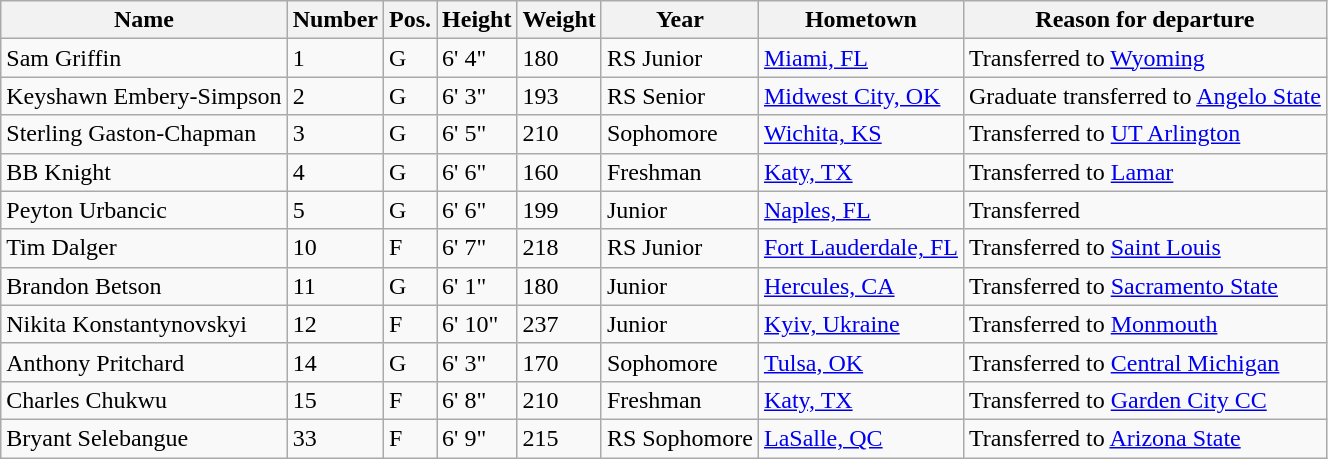<table class="wikitable sortable" border="1">
<tr>
<th>Name</th>
<th>Number</th>
<th>Pos.</th>
<th>Height</th>
<th>Weight</th>
<th>Year</th>
<th>Hometown</th>
<th class="unsortable">Reason for departure</th>
</tr>
<tr>
<td>Sam Griffin</td>
<td>1</td>
<td>G</td>
<td>6' 4"</td>
<td>180</td>
<td>RS Junior</td>
<td><a href='#'>Miami, FL</a></td>
<td>Transferred to <a href='#'>Wyoming</a></td>
</tr>
<tr>
<td>Keyshawn Embery-Simpson</td>
<td>2</td>
<td>G</td>
<td>6' 3"</td>
<td>193</td>
<td>RS Senior</td>
<td><a href='#'>Midwest City, OK</a></td>
<td>Graduate transferred to <a href='#'>Angelo State</a></td>
</tr>
<tr>
<td>Sterling Gaston-Chapman</td>
<td>3</td>
<td>G</td>
<td>6' 5"</td>
<td>210</td>
<td>Sophomore</td>
<td><a href='#'>Wichita, KS</a></td>
<td>Transferred to <a href='#'>UT Arlington</a></td>
</tr>
<tr>
<td>BB Knight</td>
<td>4</td>
<td>G</td>
<td>6' 6"</td>
<td>160</td>
<td>Freshman</td>
<td><a href='#'>Katy, TX</a></td>
<td>Transferred to <a href='#'>Lamar</a></td>
</tr>
<tr>
<td>Peyton Urbancic</td>
<td>5</td>
<td>G</td>
<td>6' 6"</td>
<td>199</td>
<td>Junior</td>
<td><a href='#'>Naples, FL</a></td>
<td>Transferred</td>
</tr>
<tr>
<td>Tim Dalger</td>
<td>10</td>
<td>F</td>
<td>6' 7"</td>
<td>218</td>
<td>RS Junior</td>
<td><a href='#'>Fort Lauderdale, FL</a></td>
<td>Transferred to <a href='#'>Saint Louis</a></td>
</tr>
<tr>
<td>Brandon Betson</td>
<td>11</td>
<td>G</td>
<td>6' 1"</td>
<td>180</td>
<td>Junior</td>
<td><a href='#'>Hercules, CA</a></td>
<td>Transferred to <a href='#'>Sacramento State</a></td>
</tr>
<tr>
<td>Nikita Konstantynovskyi</td>
<td>12</td>
<td>F</td>
<td>6' 10"</td>
<td>237</td>
<td>Junior</td>
<td><a href='#'>Kyiv, Ukraine</a></td>
<td>Transferred to <a href='#'>Monmouth</a></td>
</tr>
<tr>
<td>Anthony Pritchard</td>
<td>14</td>
<td>G</td>
<td>6' 3"</td>
<td>170</td>
<td>Sophomore</td>
<td><a href='#'>Tulsa, OK</a></td>
<td>Transferred to <a href='#'>Central Michigan</a></td>
</tr>
<tr>
<td>Charles Chukwu</td>
<td>15</td>
<td>F</td>
<td>6' 8"</td>
<td>210</td>
<td>Freshman</td>
<td><a href='#'>Katy, TX</a></td>
<td>Transferred to <a href='#'>Garden City CC</a></td>
</tr>
<tr>
<td>Bryant Selebangue</td>
<td>33</td>
<td>F</td>
<td>6' 9"</td>
<td>215</td>
<td>RS Sophomore</td>
<td><a href='#'>LaSalle, QC</a></td>
<td>Transferred to <a href='#'>Arizona State</a></td>
</tr>
</table>
